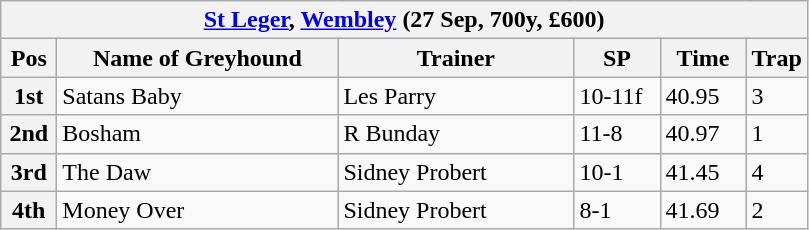<table class="wikitable">
<tr>
<th colspan="6"><a href='#'>St Leger</a>, <a href='#'>Wembley</a> (27 Sep, 700y, £600)</th>
</tr>
<tr>
<th width=30>Pos</th>
<th width=180>Name of Greyhound</th>
<th width=150>Trainer</th>
<th width=50>SP</th>
<th width=50>Time</th>
<th width=30>Trap</th>
</tr>
<tr>
<th>1st</th>
<td>Satans Baby</td>
<td>Les Parry</td>
<td>10-11f</td>
<td>40.95</td>
<td>3</td>
</tr>
<tr>
<th>2nd</th>
<td>Bosham</td>
<td>R Bunday</td>
<td>11-8</td>
<td>40.97</td>
<td>1</td>
</tr>
<tr>
<th>3rd</th>
<td>The Daw</td>
<td>Sidney Probert</td>
<td>10-1</td>
<td>41.45</td>
<td>4</td>
</tr>
<tr>
<th>4th</th>
<td>Money Over</td>
<td>Sidney Probert</td>
<td>8-1</td>
<td>41.69</td>
<td>2</td>
</tr>
</table>
